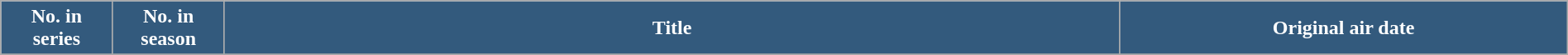<table class="wikitable plainrowheaders" style="width:100%; margin:auto; background:#FFF;">
<tr>
<th style="width:5%; background:#335a7d; color:#fff;">No. in<br>series </th>
<th style="width:5%; background:#335a7d; color:#fff;">No. in<br>season </th>
<th style="width:40%; background:#335a7d; color:#fff;">Title</th>
<th style="width:20%; background:#335a7d; color:#fff;">Original air date</th>
</tr>
<tr>
</tr>
</table>
